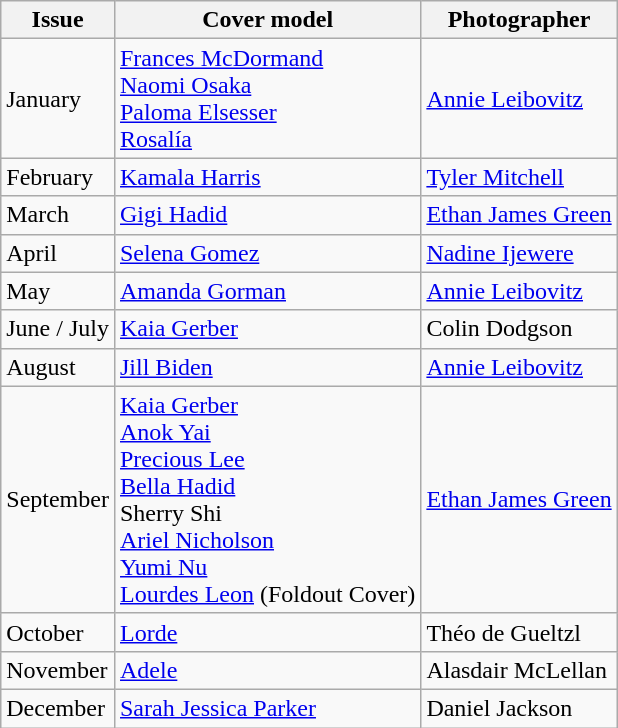<table class="sortable wikitable">
<tr>
<th>Issue</th>
<th>Cover model</th>
<th>Photographer</th>
</tr>
<tr>
<td>January</td>
<td><a href='#'>Frances McDormand</a><br><a href='#'>Naomi Osaka</a><br><a href='#'>Paloma Elsesser</a><br><a href='#'>Rosalía</a></td>
<td><a href='#'>Annie Leibovitz</a></td>
</tr>
<tr>
<td>February</td>
<td><a href='#'>Kamala Harris</a></td>
<td><a href='#'>Tyler Mitchell</a></td>
</tr>
<tr>
<td>March</td>
<td><a href='#'>Gigi Hadid</a></td>
<td><a href='#'>Ethan James Green</a></td>
</tr>
<tr>
<td>April</td>
<td><a href='#'>Selena Gomez</a></td>
<td><a href='#'>Nadine Ijewere</a></td>
</tr>
<tr>
<td>May</td>
<td><a href='#'>Amanda Gorman</a></td>
<td><a href='#'>Annie Leibovitz</a></td>
</tr>
<tr>
<td>June / July</td>
<td><a href='#'>Kaia Gerber</a></td>
<td>Colin Dodgson</td>
</tr>
<tr>
<td>August</td>
<td><a href='#'>Jill Biden</a></td>
<td><a href='#'>Annie Leibovitz</a></td>
</tr>
<tr>
<td>September</td>
<td><a href='#'>Kaia Gerber</a><br><a href='#'>Anok Yai</a><br><a href='#'>Precious Lee</a><br><a href='#'>Bella Hadid</a><br>Sherry Shi<br><a href='#'>Ariel Nicholson</a><br><a href='#'>Yumi Nu</a><br><a href='#'>Lourdes Leon</a> (Foldout Cover)</td>
<td><a href='#'>Ethan James Green</a></td>
</tr>
<tr>
<td>October</td>
<td><a href='#'>Lorde</a></td>
<td>Théo de Gueltzl</td>
</tr>
<tr>
<td>November</td>
<td><a href='#'>Adele</a></td>
<td>Alasdair McLellan</td>
</tr>
<tr>
<td>December</td>
<td><a href='#'>Sarah Jessica Parker</a></td>
<td>Daniel Jackson</td>
</tr>
</table>
